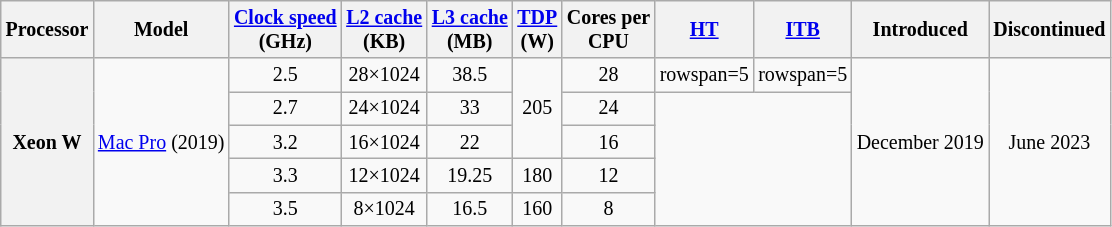<table class="wikitable sortable" style="font-size:smaller; text-align:center">
<tr>
<th>Processor</th>
<th>Model</th>
<th><a href='#'>Clock speed</a><br>(GHz)</th>
<th><a href='#'>L2 cache</a><br>(KB)</th>
<th><a href='#'>L3 cache</a><br>(MB)</th>
<th><a href='#'>TDP</a><br>(W)</th>
<th>Cores per<br>CPU</th>
<th><a href='#'>HT</a></th>
<th><a href='#'>ITB</a></th>
<th>Introduced</th>
<th>Discontinued</th>
</tr>
<tr>
<th rowspan=5>Xeon W</th>
<td rowspan=5><a href='#'>Mac Pro</a> (2019)</td>
<td>2.5</td>
<td>28×1024</td>
<td>38.5</td>
<td rowspan=3>205</td>
<td>28</td>
<td>rowspan=5 </td>
<td>rowspan=5 </td>
<td rowspan=5>December 2019</td>
<td rowspan=5>June 2023</td>
</tr>
<tr>
<td>2.7</td>
<td>24×1024</td>
<td>33</td>
<td>24</td>
</tr>
<tr>
<td>3.2</td>
<td>16×1024</td>
<td>22</td>
<td>16</td>
</tr>
<tr>
<td>3.3</td>
<td>12×1024</td>
<td>19.25</td>
<td>180</td>
<td>12</td>
</tr>
<tr>
<td>3.5</td>
<td>8×1024</td>
<td>16.5</td>
<td>160</td>
<td>8</td>
</tr>
</table>
